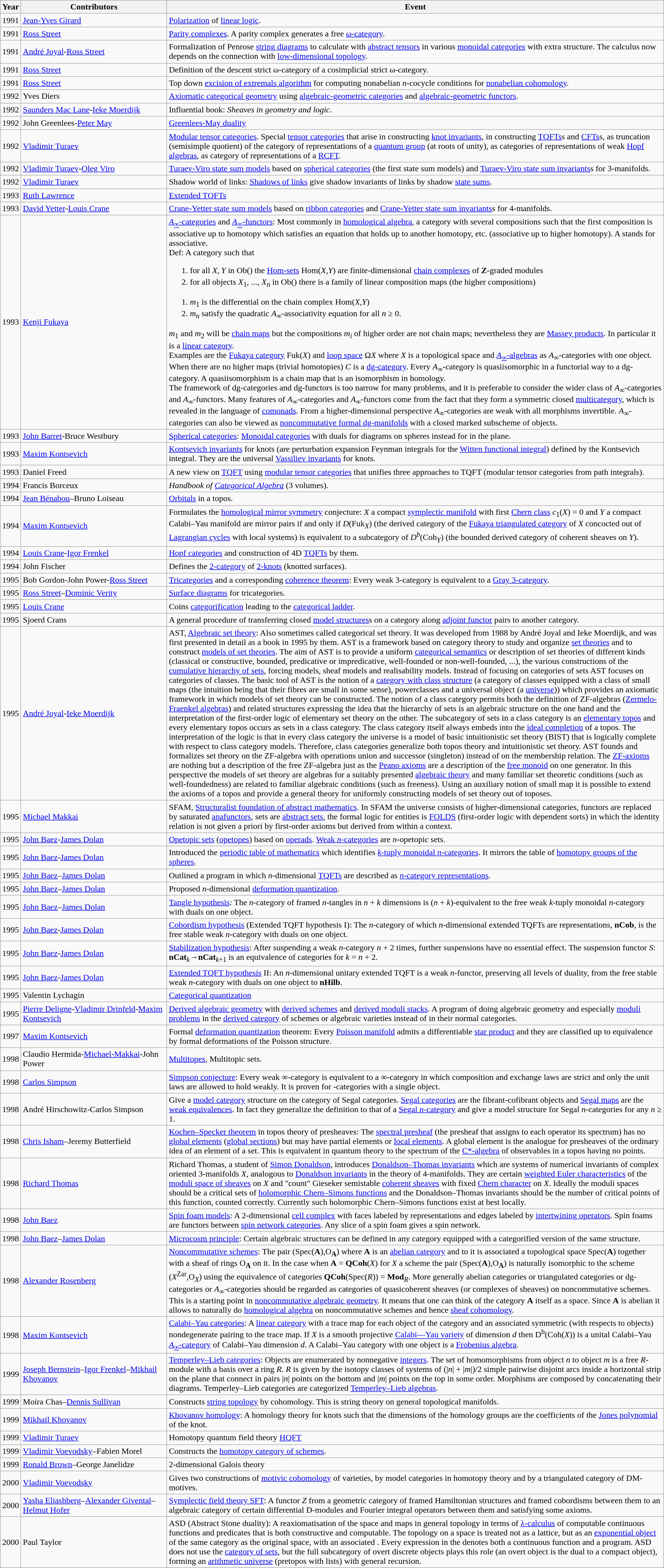<table class="wikitable sortable" width="100%">
<tr>
<th>Year</th>
<th style="width:22%">Contributors</th>
<th>Event</th>
</tr>
<tr>
<td>1991</td>
<td><a href='#'>Jean-Yves Girard</a></td>
<td><a href='#'>Polarization</a> of <a href='#'>linear logic</a>.</td>
</tr>
<tr>
<td>1991</td>
<td><a href='#'>Ross Street</a></td>
<td><a href='#'>Parity complexes</a>. A parity complex generates a free <a href='#'>ω-category</a>.</td>
</tr>
<tr>
<td>1991</td>
<td><a href='#'>André Joyal</a>-<a href='#'>Ross Street</a></td>
<td>Formalization of Penrose <a href='#'>string diagrams</a> to calculate with <a href='#'>abstract tensors</a> in various <a href='#'>monoidal categories</a> with extra structure. The calculus now depends on the connection with <a href='#'>low-dimensional topology</a>.</td>
</tr>
<tr>
<td>1991</td>
<td><a href='#'>Ross Street</a></td>
<td>Definition of the descent strict ω-category of a cosimplicial strict ω-category.</td>
</tr>
<tr>
<td>1991</td>
<td><a href='#'>Ross Street</a></td>
<td>Top down <a href='#'>excision of extremals algorithm</a> for computing nonabelian <em>n</em>-cocycle conditions for <a href='#'>nonabelian cohomology</a>.</td>
</tr>
<tr>
<td>1992</td>
<td>Yves Diers</td>
<td><a href='#'>Axiomatic categorical geometry</a> using <a href='#'>algebraic-geometric categories</a> and <a href='#'>algebraic-geometric functors</a>.</td>
</tr>
<tr>
<td>1992</td>
<td><a href='#'>Saunders Mac Lane</a>-<a href='#'>Ieke Moerdijk</a></td>
<td>Influential book: <em>Sheaves in geometry and logic</em>.</td>
</tr>
<tr>
<td>1992</td>
<td>John Greenlees-<a href='#'>Peter May</a></td>
<td><a href='#'>Greenlees-May duality</a></td>
</tr>
<tr>
<td>1992</td>
<td><a href='#'>Vladimir Turaev</a></td>
<td><a href='#'>Modular tensor categories</a>. Special <a href='#'>tensor categories</a> that arise in constructing <a href='#'>knot invariants</a>, in constructing <a href='#'>TQFTs</a>s and <a href='#'>CFTs</a>s, as truncation (semisimple quotient) of the category of representations of a <a href='#'>quantum group</a> (at roots of unity), as categories of representations of weak <a href='#'>Hopf algebras</a>, as category of representations of a <a href='#'>RCFT</a>.</td>
</tr>
<tr>
<td>1992</td>
<td><a href='#'>Vladimir Turaev</a>-<a href='#'>Oleg Viro</a></td>
<td><a href='#'>Turaev-Viro state sum models</a> based on <a href='#'>spherical categories</a> (the first state sum models) and <a href='#'>Turaev-Viro state sum invariants</a>s for 3-manifolds.</td>
</tr>
<tr>
<td>1992</td>
<td><a href='#'>Vladimir Turaev</a></td>
<td>Shadow world of links: <a href='#'>Shadows of links</a> give shadow invariants of links by shadow <a href='#'>state sums</a>.</td>
</tr>
<tr>
<td>1993</td>
<td><a href='#'>Ruth Lawrence</a></td>
<td><a href='#'>Extended TQFTs</a></td>
</tr>
<tr>
<td>1993</td>
<td><a href='#'>David Yetter</a>-<a href='#'>Louis Crane</a></td>
<td><a href='#'>Crane-Yetter state sum models</a> based on <a href='#'>ribbon categories</a> and <a href='#'>Crane-Yetter state sum invariants</a>s for 4-manifolds.</td>
</tr>
<tr>
<td>1993</td>
<td><a href='#'>Kenji Fukaya</a></td>
<td><a href='#'><em>A</em></a><sub><a href='#'>∞</a></sub><a href='#'>-categories</a> and <a href='#'><em>A</em></a><sub><a href='#'>∞</a></sub><a href='#'>-functors</a>: Most commonly in <a href='#'>homological algebra</a>, a category with several compositions such that the first composition is associative up to homotopy which satisfies an equation that holds up to another homotopy, etc. (associative up to higher homotopy). A stands for associative.<br>Def: A category  such that<ol><li>for all <em>X</em>, <em>Y</em> in Ob() the <a href='#'>Hom-sets</a> Hom<sub></sub>(<em>X</em>,<em>Y</em>) are finite-dimensional <a href='#'>chain complexes</a> of <strong>Z</strong>-graded modules</li><li>for all objects <em>X</em><sub>1</sub>, ..., <em>X</em><sub><em>n</em></sub> in Ob() there is a family of linear composition maps (the higher compositions)</li></ol><ol><li><em>m</em><sub>1</sub> is the differential on the chain complex Hom<sub></sub>(<em>X</em>,<em>Y</em>)</li><li><em>m</em><sub><em>n</em></sub> satisfy the quadratic <em>A</em><sub>∞</sub>-associativity equation for all <em>n</em> ≥ 0.</li></ol><em>m</em><sub>1</sub> and <em>m</em><sub>2</sub> will be <a href='#'>chain maps</a> but the compositions <em>m</em><sub><em>i</em></sub> of higher order are not chain maps; nevertheless they are <a href='#'>Massey products</a>. In particular it is a <a href='#'>linear category</a>.<br>Examples are the <a href='#'>Fukaya category</a> Fuk(<em>X</em>) and <a href='#'>loop space</a> Ω<em>X</em> where <em>X</em> is a topological space and <a href='#'><em>A</em></a><sub><a href='#'>∞</a></sub><a href='#'>-algebras</a> as <em>A</em><sub>∞</sub>-categories with one object.<br>When there are no higher maps (trivial homotopies) <em>C</em> is a <a href='#'>dg-category</a>. Every <em>A</em><sub>∞</sub>-category is quasiisomorphic in a functorial way to a dg-category. A quasiisomorphism is a chain map that is an isomorphism in homology.<br>The framework of dg-categories and dg-functors is too narrow for many problems, and it is preferable to consider the wider class of <em>A</em><sub>∞</sub>-categories and <em>A</em><sub>∞</sub>-functors. Many features of <em>A</em><sub>∞</sub>-categories and <em>A</em><sub>∞</sub>-functors come from the fact that they form a symmetric closed <a href='#'>multicategory</a>, which is revealed in the language of <a href='#'>comonads</a>. From a higher-dimensional perspective <em>A</em><sub>∞</sub>-categories are weak  with all morphisms invertible. <em>A</em><sub>∞</sub>-categories can also be viewed as <a href='#'>noncommutative formal dg-manifolds</a> with a closed marked subscheme of objects.</td>
</tr>
<tr>
<td>1993</td>
<td><a href='#'>John Barret</a>-Bruce Westbury</td>
<td><a href='#'>Spherical categories</a>: <a href='#'>Monoidal categories</a> with duals for diagrams on spheres instead for in the plane.</td>
</tr>
<tr>
<td>1993</td>
<td><a href='#'>Maxim Kontsevich</a></td>
<td><a href='#'>Kontsevich invariants</a> for knots (are perturbation expansion Feynman integrals for the <a href='#'>Witten functional integral</a>) defined by the Kontsevich integral. They are the universal <a href='#'>Vassiliev invariants</a> for knots.</td>
</tr>
<tr>
<td>1993</td>
<td>Daniel Freed</td>
<td>A new view on <a href='#'>TQFT</a> using <a href='#'>modular tensor categories</a> that unifies three approaches to TQFT (modular tensor categories from path integrals).</td>
</tr>
<tr>
<td>1994</td>
<td>Francis Borceux</td>
<td><em>Handbook of <a href='#'>Categorical Algebra</a></em> (3 volumes).</td>
</tr>
<tr>
<td>1994</td>
<td><a href='#'>Jean Bénabou</a>–Bruno Loiseau</td>
<td><a href='#'>Orbitals</a> in a topos.</td>
</tr>
<tr>
<td>1994</td>
<td><a href='#'>Maxim Kontsevich</a></td>
<td>Formulates the <a href='#'>homological mirror symmetry</a> conjecture: <em>X</em> a compact <a href='#'>symplectic manifold</a> with first <a href='#'>Chern class</a> <em>c</em><sub>1</sub>(<em>X</em>) = 0 and <em>Y</em> a compact Calabi–Yau manifold are mirror pairs if and only if <em>D</em>(Fuk<sub><em>X</em></sub>) (the derived category of the <a href='#'>Fukaya triangulated category</a> of <em>X</em> concocted out of <a href='#'>Lagrangian cycles</a> with local systems) is equivalent to a subcategory of <em>D</em><sup><em>b</em></sup>(Coh<sub><em>Y</em></sub>) (the bounded derived category of coherent sheaves on <em>Y</em>).</td>
</tr>
<tr>
<td>1994</td>
<td><a href='#'>Louis Crane</a>-<a href='#'>Igor Frenkel</a></td>
<td><a href='#'>Hopf categories</a> and construction of 4D <a href='#'>TQFTs</a> by them.</td>
</tr>
<tr>
<td>1994</td>
<td>John Fischer</td>
<td>Defines the <a href='#'>2-category</a> of <a href='#'>2-knots</a> (knotted surfaces).</td>
</tr>
<tr>
<td>1995</td>
<td>Bob Gordon-John Power-<a href='#'>Ross Street</a></td>
<td><a href='#'>Tricategories</a> and a corresponding <a href='#'>coherence theorem</a>: Every weak 3-category is equivalent to a <a href='#'>Gray 3-category</a>.</td>
</tr>
<tr>
<td>1995</td>
<td><a href='#'>Ross Street</a>–<a href='#'>Dominic Verity</a></td>
<td><a href='#'>Surface diagrams</a> for tricategories.</td>
</tr>
<tr>
<td>1995</td>
<td><a href='#'>Louis Crane</a></td>
<td>Coins <a href='#'>categorification</a> leading to the <a href='#'>categorical ladder</a>.</td>
</tr>
<tr>
<td>1995</td>
<td>Sjoerd Crans</td>
<td>A general procedure of transferring closed <a href='#'>model structures</a>s on a category along <a href='#'>adjoint functor</a> pairs to another category.</td>
</tr>
<tr>
<td>1995</td>
<td><a href='#'>André Joyal</a>-<a href='#'>Ieke Moerdijk</a></td>
<td>AST, <a href='#'>Algebraic set theory</a>: Also sometimes called categorical set theory. It was developed from 1988 by André Joyal and Ieke Moerdijk, and was first presented in detail as a book in 1995 by them. AST is a framework based on category theory to study and organize <a href='#'>set theories</a> and to construct <a href='#'>models of set theories</a>. The aim of AST is to provide a uniform <a href='#'>categorical semantics</a> or description of set theories of different kinds (classical or constructive, bounded, predicative or impredicative, well-founded or non-well-founded, ...), the various constructions of the <a href='#'>cumulative hierarchy of sets</a>, forcing models, sheaf models and realisability models. Instead of focusing on categories of sets AST focuses on categories of classes. The basic tool of AST is the notion of a <a href='#'>category with class structure</a> (a category of classes equipped with a class of small maps (the intuition being that their fibres are small in some sense), powerclasses and a universal object (a <a href='#'>universe</a>)) which provides an axiomatic framework in which models of set theory can be constructed. The notion of a class category permits both the definition of ZF-algebras (<a href='#'>Zermelo-Fraenkel algebras</a>) and related structures expressing the idea that the hierarchy of sets is an algebraic structure on the one hand and the interpretation of the first-order logic of elementary set theory on the other. The subcategory of sets in a class category is an <a href='#'>elementary topos</a> and every elementary topos occurs as sets in a class category. The class category itself always embeds into the <a href='#'>ideal completion</a> of a topos. The interpretation of the logic is that in every class category the universe is a model of basic intuitionistic set theory (BIST) that is logically complete with respect to class category models. Therefore, class categories generalize both topos theory and intuitionistic set theory. AST founds and formalizes set theory on the ZF-algebra with operations union and successor (singleton) instead of on the membership relation. The <a href='#'>ZF-axioms</a> are nothing but a description of the free ZF-algebra just as the <a href='#'>Peano axioms</a> are a description of the <a href='#'>free monoid</a> on one generator. In this perspective the models of set theory are algebras for a suitably presented <a href='#'>algebraic theory</a> and many familiar set theoretic conditions (such as well-foundedness) are related to familiar algebraic conditions (such as freeness). Using an auxiliary notion of small map it is possible to extend the axioms of a topos and provide a general theory for uniformly constructing models of set theory out of toposes.</td>
</tr>
<tr>
<td>1995</td>
<td><a href='#'>Michael Makkai</a></td>
<td>SFAM, <a href='#'>Structuralist foundation of abstract mathematics</a>. In SFAM the universe consists of higher-dimensional categories, functors are replaced by saturated <a href='#'>anafunctors</a>, sets are <a href='#'>abstract sets</a>, the formal logic for entities is <a href='#'>FOLDS</a> (first-order logic with dependent sorts) in which the identity relation is not given a priori by first-order axioms but derived from within a context.</td>
</tr>
<tr>
<td>1995</td>
<td><a href='#'>John Baez</a>-<a href='#'>James Dolan</a></td>
<td><a href='#'>Opetopic sets</a> (<a href='#'>opetopes</a>) based on <a href='#'>operads</a>. <a href='#'>Weak <em>n</em>-categories</a> are <em>n</em>-opetopic sets.</td>
</tr>
<tr>
<td>1995</td>
<td><a href='#'>John Baez</a>-<a href='#'>James Dolan</a></td>
<td>Introduced the <a href='#'>periodic table of mathematics</a> which identifies <a href='#'><em>k</em>-tuply monoidal <em>n</em>-categories</a>. It mirrors the table of <a href='#'>homotopy groups of the spheres</a>.</td>
</tr>
<tr>
<td>1995</td>
<td><a href='#'>John Baez</a>–<a href='#'>James Dolan</a></td>
<td>Outlined a program in which <em>n</em>-dimensional <a href='#'>TQFTs</a> are described as <a href='#'><em>n</em>-category representations</a>.</td>
</tr>
<tr>
<td>1995</td>
<td><a href='#'>John Baez</a>–<a href='#'>James Dolan</a></td>
<td>Proposed <em>n</em>-dimensional <a href='#'>deformation quantization</a>.</td>
</tr>
<tr>
<td>1995</td>
<td><a href='#'>John Baez</a>–<a href='#'>James Dolan</a></td>
<td><a href='#'>Tangle hypothesis</a>: The <em>n</em>-category of framed <em>n</em>-tangles in <em>n</em> + <em>k</em> dimensions is (<em>n</em> + <em>k</em>)-equivalent to the free weak <em>k</em>-tuply monoidal <em>n</em>-category with duals on one object.</td>
</tr>
<tr>
<td>1995</td>
<td><a href='#'>John Baez</a>-<a href='#'>James Dolan</a></td>
<td><a href='#'>Cobordism hypothesis</a> (Extended TQFT hypothesis I): The <em>n</em>-category of which <em>n</em>-dimensional extended TQFTs are representations, <strong>nCob</strong>, is the free stable weak <em>n</em>-category with duals on one object.</td>
</tr>
<tr>
<td>1995</td>
<td><a href='#'>John Baez</a>-<a href='#'>James Dolan</a></td>
<td><a href='#'>Stabilization hypothesis</a>: After suspending a weak <em>n</em>-category <em>n</em> + 2 times, further suspensions have no essential effect. The suspension functor <em>S</em>: <strong>nCat</strong><sub><em>k</em></sub>→<strong>nCat</strong><sub><em>k</em>+1</sub> is an equivalence of categories for <em>k</em> = <em>n</em> + 2.</td>
</tr>
<tr>
<td>1995</td>
<td><a href='#'>John Baez</a>-<a href='#'>James Dolan</a></td>
<td><a href='#'>Extended TQFT hypothesis</a> II: An <em>n</em>-dimensional unitary extended TQFT is a weak <em>n</em>-functor, preserving all levels of duality, from the free stable weak <em>n</em>-category with duals on one object to <strong>nHilb</strong>.</td>
</tr>
<tr>
<td>1995</td>
<td>Valentin Lychagin</td>
<td><a href='#'>Categorical quantization</a></td>
</tr>
<tr>
<td>1995</td>
<td><a href='#'>Pierre Deligne</a>-<a href='#'>Vladimir Drinfeld</a>-<a href='#'>Maxim Kontsevich</a></td>
<td><a href='#'>Derived algebraic geometry</a> with <a href='#'>derived schemes</a> and <a href='#'>derived moduli stacks</a>. A program of doing algebraic geometry and especially <a href='#'>moduli problems</a> in the <a href='#'>derived category</a> of schemes or algebraic varieties instead of in their normal categories.</td>
</tr>
<tr>
<td>1997</td>
<td><a href='#'>Maxim Kontsevich</a></td>
<td>Formal <a href='#'>deformation quantization</a> theorem: Every <a href='#'>Poisson manifold</a> admits a differentiable <a href='#'>star product</a> and they are classified up to equivalence by formal deformations of the Poisson structure.</td>
</tr>
<tr>
<td>1998</td>
<td>Claudio Hermida-<a href='#'>Michael-Makkai</a>-John Power</td>
<td><a href='#'>Multitopes</a>, Multitopic sets.</td>
</tr>
<tr>
<td>1998</td>
<td><a href='#'>Carlos Simpson</a></td>
<td><a href='#'>Simpson conjecture</a>:  Every weak ∞-category is equivalent to a ∞-category in which composition and exchange laws are strict and only the unit laws are allowed to hold weakly. It is proven for -categories with a single object.</td>
</tr>
<tr>
<td>1998</td>
<td>André Hirschowitz-Carlos Simpson</td>
<td>Give a <a href='#'>model category</a> structure on the category of Segal categories. <a href='#'>Segal categories</a> are the fibrant-cofibrant objects and <a href='#'>Segal maps</a> are the <a href='#'>weak equivalences</a>. In fact they generalize the definition to that of a <a href='#'>Segal <em>n</em>-category</a> and give a model structure for Segal <em>n</em>-categories for any <em>n</em> ≥ 1.</td>
</tr>
<tr>
<td>1998</td>
<td><a href='#'>Chris Isham</a>–Jeremy Butterfield</td>
<td><a href='#'>Kochen–Specker theorem</a> in topos theory of presheaves: The <a href='#'>spectral presheaf</a> (the presheaf that assigns to each operator its spectrum) has no <a href='#'>global elements</a> (<a href='#'>global sections</a>) but may have partial elements or <a href='#'>local elements</a>. A global element is the analogue for presheaves of the ordinary idea of an element of a set. This is equivalent in quantum theory to the spectrum of the <a href='#'>C*-algebra</a> of observables in a topos having no points.</td>
</tr>
<tr>
<td>1998</td>
<td><a href='#'>Richard Thomas</a></td>
<td>Richard Thomas, a student of <a href='#'>Simon Donaldson</a>, introduces <a href='#'>Donaldson–Thomas invariants</a> which are systems of numerical invariants of complex oriented 3-manifolds <em>X</em>, analogous to <a href='#'>Donaldson invariants</a> in the theory of 4-manifolds. They are certain <a href='#'>weighted Euler characteristics</a> of the <a href='#'>moduli space of sheaves</a> on <em>X</em> and "count" Gieseker semistable <a href='#'>coherent sheaves</a> with fixed <a href='#'>Chern character</a> on <em>X</em>. Ideally the moduli spaces should be a critical sets of <a href='#'>holomorphic Chern–Simons functions</a> and the Donaldson–Thomas invariants should be the number of critical points of this function, counted correctly. Currently such holomorphic Chern–Simons functions exist at best locally.</td>
</tr>
<tr>
<td>1998</td>
<td><a href='#'>John Baez</a></td>
<td><a href='#'>Spin foam models</a>: A 2-dimensional <a href='#'>cell complex</a> with faces labeled by representations and edges labeled by <a href='#'>intertwining operators</a>. Spin foams are functors between <a href='#'>spin network categories</a>. Any slice of a spin foam gives a spin network.</td>
</tr>
<tr>
<td>1998</td>
<td><a href='#'>John Baez</a>–<a href='#'>James Dolan</a></td>
<td><a href='#'>Microcosm principle</a>: Certain algebraic structures can be defined in any category equipped with a categorified version of the same structure.</td>
</tr>
<tr>
<td>1998</td>
<td><a href='#'>Alexander Rosenberg</a></td>
<td><a href='#'>Noncommutative schemes</a>: The pair (Spec(<strong>A</strong>),O<sub><strong>A</strong></sub>) where <strong>A</strong> is an <a href='#'>abelian category</a> and to it is associated a topological space Spec(<strong>A</strong>) together with a sheaf of rings O<sub><strong>A</strong></sub> on it. In the case when <strong>A</strong> = <strong>QCoh</strong>(<em>X</em>) for <em>X</em> a scheme the pair (Spec(<strong>A</strong>),O<sub><strong>A</strong></sub>) is naturally isomorphic to the scheme (<em>X</em><sup>Zar</sup>,O<sub><em>X</em></sub>) using the equivalence of categories <strong>QCoh</strong>(Spec(<em>R</em>)) = <strong>Mod</strong><sub><em>R</em></sub>. More generally abelian categories or triangulated categories or dg-categories or <em>A</em><sub>∞</sub>-categories should be regarded as categories of quasicoherent sheaves (or complexes of sheaves) on noncommutative schemes. This is a starting point in <a href='#'>noncommutative algebraic geometry</a>. It means that one can think of the category <strong>A</strong> itself as a space. Since <strong>A</strong> is abelian it allows to naturally do <a href='#'>homological algebra</a> on noncommutative schemes and hence <a href='#'>sheaf cohomology</a>.</td>
</tr>
<tr>
<td>1998</td>
<td><a href='#'>Maxim Kontsevich</a></td>
<td><a href='#'>Calabi–Yau categories</a>: A <a href='#'>linear category</a> with a trace map for each object of the category and an associated symmetric (with respects to objects) nondegenerate pairing to the trace map. If <em>X</em> is a smooth projective <a href='#'>Calabi—Yau variety</a> of dimension <em>d</em> then D<sup>b</sup>(Coh(<em>X</em>)) is a unital Calabi–Yau <a href='#'><em>A</em></a><sub><a href='#'>∞</a></sub><a href='#'>-category</a> of Calabi–Yau dimension <em>d</em>. A Calabi–Yau category with one object is a <a href='#'>Frobenius algebra</a>.</td>
</tr>
<tr>
<td>1999</td>
<td><a href='#'>Joseph Bernstein</a>–<a href='#'>Igor Frenkel</a>–<a href='#'>Mikhail Khovanov</a></td>
<td><a href='#'>Temperley–Lieb categories</a>: Objects are enumerated by nonnegative <a href='#'>integers</a>. The set of homomorphisms from object <em>n</em> to object <em>m</em> is a free <em>R</em>-module with a basis over a ring <em>R</em>. <em>R</em> is given by the isotopy classes of systems of (|<em>n</em>| + |<em>m</em>|)/2 simple pairwise disjoint arcs inside a horizontal strip on the plane that connect in pairs |<em>n</em>| points on the bottom and |<em>m</em>| points on the top in some order. Morphisms are composed by concatenating their diagrams. Temperley–Lieb categories are categorized <a href='#'>Temperley–Lieb algebras</a>.</td>
</tr>
<tr>
<td>1999</td>
<td>Moira Chas–<a href='#'>Dennis Sullivan</a></td>
<td>Constructs <a href='#'>string topology</a> by cohomology. This is string theory on general topological manifolds.</td>
</tr>
<tr>
<td>1999</td>
<td><a href='#'>Mikhail Khovanov</a></td>
<td><a href='#'>Khovanov homology</a>: A homology theory for knots such that the dimensions of the homology groups are the coefficients of the <a href='#'>Jones polynomial</a> of the knot.</td>
</tr>
<tr>
<td>1999</td>
<td><a href='#'>Vladimir Turaev</a></td>
<td>Homotopy quantum field theory <a href='#'>HQFT</a></td>
</tr>
<tr>
<td>1999</td>
<td><a href='#'>Vladimir Voevodsky</a>–Fabien Morel</td>
<td>Constructs the <a href='#'>homotopy category of schemes</a>.</td>
</tr>
<tr>
<td>1999</td>
<td><a href='#'>Ronald Brown</a>–George Janelidze</td>
<td>2-dimensional Galois theory</td>
</tr>
<tr>
<td>2000</td>
<td><a href='#'>Vladimir Voevodsky</a></td>
<td>Gives two constructions of <a href='#'>motivic cohomology</a> of varieties, by model categories in homotopy theory and by a triangulated category of DM-motives.</td>
</tr>
<tr>
<td>2000</td>
<td><a href='#'>Yasha Eliashberg</a>–<a href='#'>Alexander Givental</a>–<a href='#'>Helmut Hofer</a></td>
<td><a href='#'>Symplectic field theory SFT</a>: A functor <em>Z</em> from a geometric category of framed Hamiltonian structures and framed cobordisms between them to an algebraic category of certain differential D-modules and Fourier integral operators between them and satisfying some axioms.</td>
</tr>
<tr>
<td>2000</td>
<td>Paul Taylor</td>
<td>ASD (Abstract Stone duality): A reaxiomatisation of the space and maps in general topology in terms of <a href='#'>λ-calculus</a> of computable continuous functions and predicates that is both constructive and computable. The topology on a space is treated not as a lattice, but as an <a href='#'>exponential object</a> of the same category as the original space, with an associated . Every expression in the  denotes both a continuous function and a program. ASD does not use the <a href='#'>category of sets</a>, but the full subcategory of overt discrete objects plays this role (an overt object is the dual to a compact object), forming an <a href='#'>arithmetic universe</a> (pretopos with lists) with general recursion.</td>
</tr>
</table>
